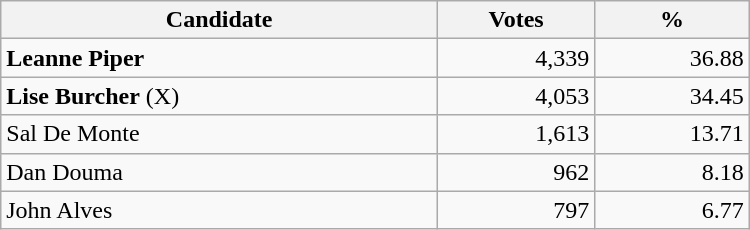<table style="width:500px;" class="wikitable">
<tr>
<th align="center">Candidate</th>
<th align="center">Votes</th>
<th align="center">%</th>
</tr>
<tr>
<td align="left"><strong>Leanne Piper</strong></td>
<td align="right">4,339</td>
<td align="right">36.88</td>
</tr>
<tr>
<td align="left"><strong>Lise Burcher</strong> (X)</td>
<td align="right">4,053</td>
<td align="right">34.45</td>
</tr>
<tr>
<td align="left">Sal De Monte</td>
<td align="right">1,613</td>
<td align="right">13.71</td>
</tr>
<tr>
<td align="left">Dan Douma</td>
<td align="right">962</td>
<td align="right">8.18</td>
</tr>
<tr>
<td align="left">John Alves</td>
<td align="right">797</td>
<td align="right">6.77</td>
</tr>
</table>
